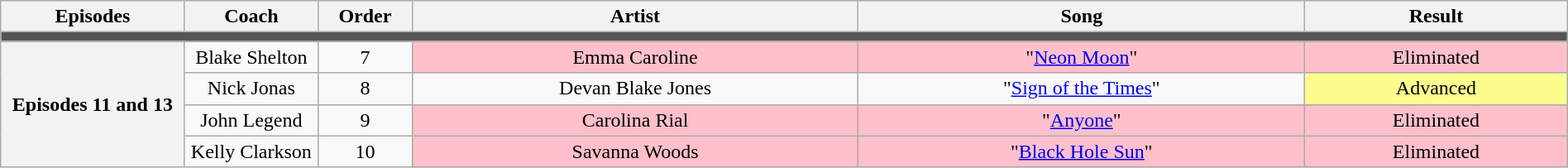<table class="wikitable" style="text-align: center; width:100%">
<tr>
<th scope="col" style="width:07%">Episodes</th>
<th scope="col" style="width:05%">Coach</th>
<th scope="col" style="width:03%">Order</th>
<th scope="col" style="width:17%">Artist</th>
<th scope="col" style="width:17%">Song</th>
<th scope="col" style="width:10%">Result</th>
</tr>
<tr>
<td colspan="11" style="background:#555"></td>
</tr>
<tr>
<th rowspan="4">Episodes 11 and 13 </th>
<td>Blake Shelton</td>
<td>7</td>
<td style="background:pink">Emma Caroline</td>
<td style="background:pink">"<a href='#'>Neon Moon</a>"</td>
<td style="background:pink">Eliminated</td>
</tr>
<tr>
<td>Nick Jonas</td>
<td>8</td>
<td>Devan Blake Jones</td>
<td>"<a href='#'>Sign of the Times</a>"</td>
<td style="background:#fdfc8f">Advanced</td>
</tr>
<tr>
<td>John Legend</td>
<td>9</td>
<td style="background:pink">Carolina Rial</td>
<td style="background:pink">"<a href='#'>Anyone</a>"</td>
<td style="background:pink">Eliminated</td>
</tr>
<tr>
<td>Kelly Clarkson</td>
<td>10</td>
<td style="background:pink">Savanna Woods</td>
<td style="background:pink">"<a href='#'>Black Hole Sun</a>"</td>
<td style="background:pink">Eliminated</td>
</tr>
</table>
